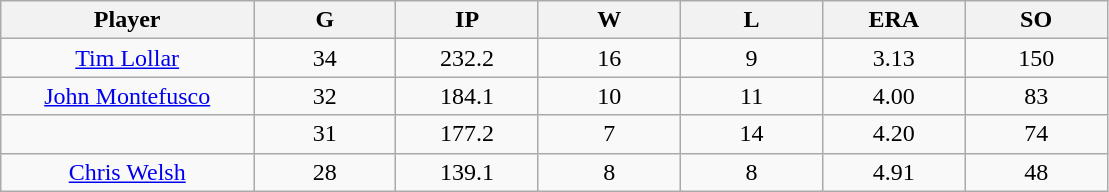<table class="wikitable sortable">
<tr>
<th bgcolor="#DDDDFF" width="16%">Player</th>
<th bgcolor="#DDDDFF" width="9%">G</th>
<th bgcolor="#DDDDFF" width="9%">IP</th>
<th bgcolor="#DDDDFF" width="9%">W</th>
<th bgcolor="#DDDDFF" width="9%">L</th>
<th bgcolor="#DDDDFF" width="9%">ERA</th>
<th bgcolor="#DDDDFF" width="9%">SO</th>
</tr>
<tr align="center">
<td><a href='#'>Tim Lollar</a></td>
<td>34</td>
<td>232.2</td>
<td>16</td>
<td>9</td>
<td>3.13</td>
<td>150</td>
</tr>
<tr align=center>
<td><a href='#'>John Montefusco</a></td>
<td>32</td>
<td>184.1</td>
<td>10</td>
<td>11</td>
<td>4.00</td>
<td>83</td>
</tr>
<tr align=center>
<td></td>
<td>31</td>
<td>177.2</td>
<td>7</td>
<td>14</td>
<td>4.20</td>
<td>74</td>
</tr>
<tr align="center">
<td><a href='#'>Chris Welsh</a></td>
<td>28</td>
<td>139.1</td>
<td>8</td>
<td>8</td>
<td>4.91</td>
<td>48</td>
</tr>
</table>
